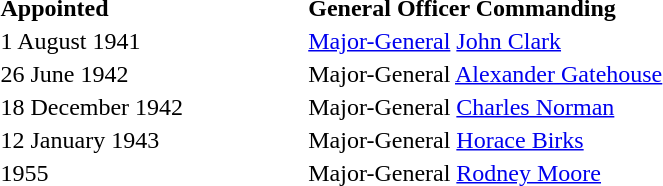<table style="width:600px;">
<tr>
<td><strong>Appointed</strong></td>
<td><strong>General Officer Commanding</strong></td>
</tr>
<tr>
<td>1 August 1941</td>
<td><a href='#'>Major-General</a> <a href='#'>John Clark</a></td>
</tr>
<tr>
<td>26 June 1942</td>
<td>Major-General <a href='#'>Alexander Gatehouse</a></td>
</tr>
<tr>
<td>18 December 1942</td>
<td>Major-General <a href='#'>Charles Norman</a></td>
</tr>
<tr>
<td>12 January 1943</td>
<td>Major-General <a href='#'>Horace Birks</a></td>
</tr>
<tr>
<td>1955</td>
<td>Major-General <a href='#'>Rodney Moore</a></td>
</tr>
</table>
